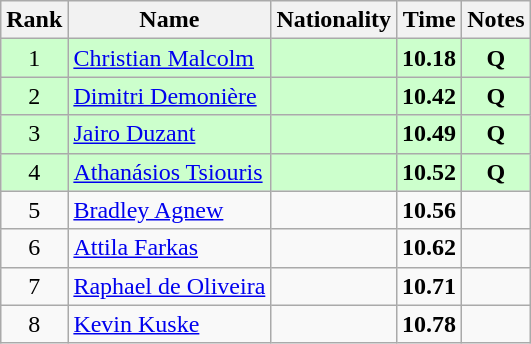<table class="wikitable sortable" style="text-align:center">
<tr>
<th>Rank</th>
<th>Name</th>
<th>Nationality</th>
<th>Time</th>
<th>Notes</th>
</tr>
<tr bgcolor=ccffcc>
<td>1</td>
<td align=left><a href='#'>Christian Malcolm</a></td>
<td align=left></td>
<td><strong>10.18</strong></td>
<td><strong>Q</strong></td>
</tr>
<tr bgcolor=ccffcc>
<td>2</td>
<td align=left><a href='#'>Dimitri Demonière</a></td>
<td align=left></td>
<td><strong>10.42</strong></td>
<td><strong>Q</strong></td>
</tr>
<tr bgcolor=ccffcc>
<td>3</td>
<td align=left><a href='#'>Jairo Duzant</a></td>
<td align=left></td>
<td><strong>10.49</strong></td>
<td><strong>Q</strong></td>
</tr>
<tr bgcolor=ccffcc>
<td>4</td>
<td align=left><a href='#'>Athanásios Tsiouris</a></td>
<td align=left></td>
<td><strong>10.52</strong></td>
<td><strong>Q</strong></td>
</tr>
<tr>
<td>5</td>
<td align=left><a href='#'>Bradley Agnew</a></td>
<td align=left></td>
<td><strong>10.56</strong></td>
<td></td>
</tr>
<tr>
<td>6</td>
<td align=left><a href='#'>Attila Farkas</a></td>
<td align=left></td>
<td><strong>10.62</strong></td>
<td></td>
</tr>
<tr>
<td>7</td>
<td align=left><a href='#'>Raphael de Oliveira</a></td>
<td align=left></td>
<td><strong>10.71</strong></td>
<td></td>
</tr>
<tr>
<td>8</td>
<td align=left><a href='#'>Kevin Kuske</a></td>
<td align=left></td>
<td><strong>10.78</strong></td>
<td></td>
</tr>
</table>
